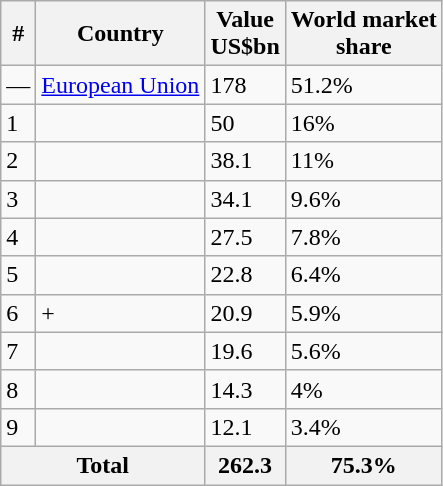<table class="wikitable sortable plainrowheads" ;">
<tr>
<th scope="col">#</th>
<th scope="col">Country</th>
<th scope="col">Value<br>US$bn</th>
<th scope="col">World market<br>share</th>
</tr>
<tr>
<td>—</td>
<td> <a href='#'>European Union</a></td>
<td>178</td>
<td>51.2%</td>
</tr>
<tr>
<td>1</td>
<td></td>
<td>50</td>
<td>16%</td>
</tr>
<tr>
<td>2</td>
<td></td>
<td>38.1</td>
<td>11%</td>
</tr>
<tr>
<td>3</td>
<td></td>
<td>34.1</td>
<td>9.6%</td>
</tr>
<tr>
<td>4</td>
<td></td>
<td>27.5</td>
<td>7.8%</td>
</tr>
<tr>
<td>5</td>
<td></td>
<td>22.8</td>
<td>6.4%</td>
</tr>
<tr>
<td>6</td>
<td> + </td>
<td>20.9</td>
<td>5.9%</td>
</tr>
<tr>
<td>7</td>
<td></td>
<td>19.6</td>
<td>5.6%</td>
</tr>
<tr>
<td>8</td>
<td></td>
<td>14.3</td>
<td>4%</td>
</tr>
<tr>
<td>9</td>
<td></td>
<td>12.1</td>
<td>3.4%</td>
</tr>
<tr>
<th colspan=2>Total</th>
<th>262.3</th>
<th>75.3%</th>
</tr>
</table>
